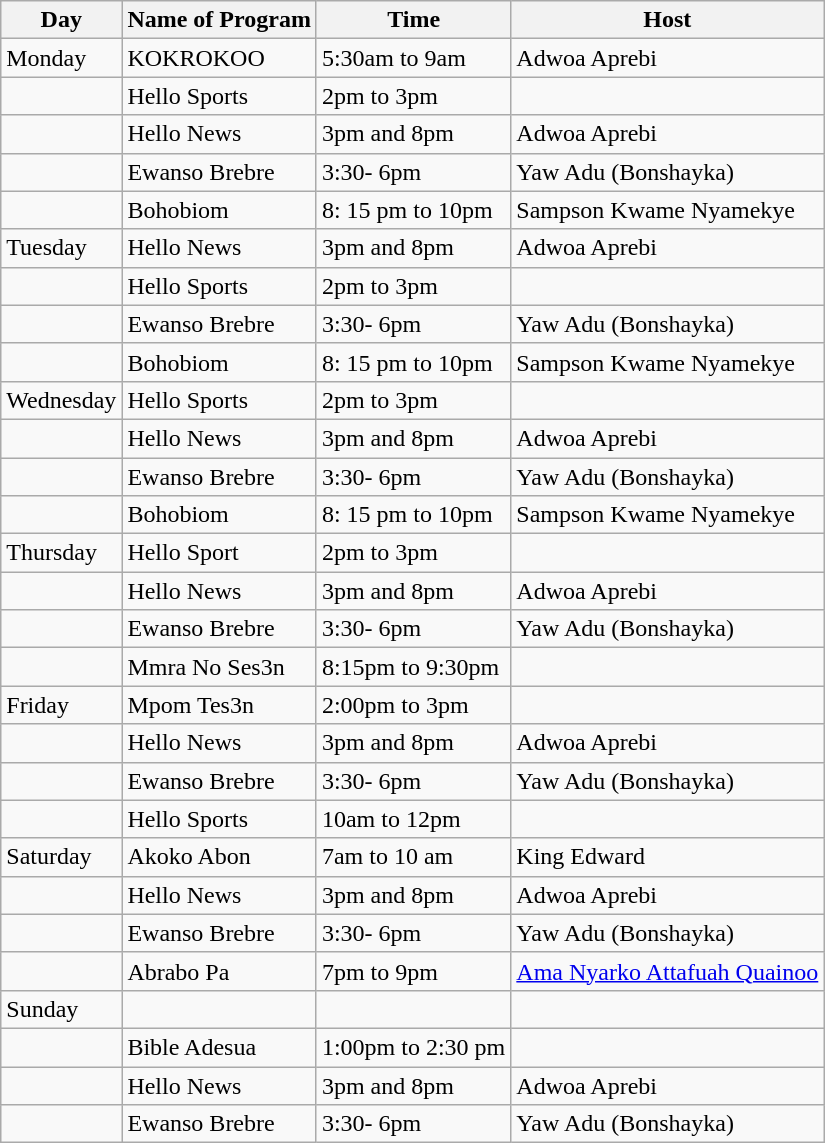<table class="wikitable">
<tr>
<th>Day</th>
<th>Name of Program</th>
<th>Time</th>
<th>Host</th>
</tr>
<tr>
<td>Monday</td>
<td>KOKROKOO</td>
<td>5:30am to 9am</td>
<td>Adwoa Aprebi</td>
</tr>
<tr>
<td></td>
<td>Hello Sports</td>
<td>2pm to 3pm</td>
<td></td>
</tr>
<tr>
<td></td>
<td>Hello News</td>
<td>3pm and 8pm</td>
<td>Adwoa Aprebi</td>
</tr>
<tr>
<td></td>
<td>Ewanso Brebre</td>
<td>3:30- 6pm</td>
<td>Yaw Adu (Bonshayka)</td>
</tr>
<tr>
<td></td>
<td>Bohobiom</td>
<td>8: 15 pm to 10pm</td>
<td>Sampson Kwame Nyamekye</td>
</tr>
<tr>
<td>Tuesday</td>
<td>Hello News</td>
<td>3pm and 8pm</td>
<td>Adwoa Aprebi</td>
</tr>
<tr>
<td></td>
<td>Hello Sports</td>
<td>2pm to 3pm</td>
<td></td>
</tr>
<tr>
<td></td>
<td>Ewanso Brebre</td>
<td>3:30- 6pm</td>
<td>Yaw Adu (Bonshayka)</td>
</tr>
<tr>
<td></td>
<td>Bohobiom</td>
<td>8: 15 pm to 10pm</td>
<td>Sampson Kwame Nyamekye</td>
</tr>
<tr>
<td>Wednesday</td>
<td>Hello Sports</td>
<td>2pm to 3pm</td>
<td></td>
</tr>
<tr>
<td></td>
<td>Hello News</td>
<td>3pm and 8pm</td>
<td>Adwoa Aprebi</td>
</tr>
<tr>
<td></td>
<td>Ewanso Brebre</td>
<td>3:30- 6pm</td>
<td>Yaw Adu (Bonshayka)</td>
</tr>
<tr>
<td></td>
<td>Bohobiom</td>
<td>8: 15 pm to 10pm</td>
<td>Sampson Kwame Nyamekye</td>
</tr>
<tr>
<td>Thursday</td>
<td>Hello Sport</td>
<td>2pm to 3pm</td>
<td></td>
</tr>
<tr>
<td></td>
<td>Hello News</td>
<td>3pm and 8pm</td>
<td>Adwoa Aprebi</td>
</tr>
<tr>
<td></td>
<td>Ewanso Brebre</td>
<td>3:30- 6pm</td>
<td>Yaw Adu (Bonshayka)</td>
</tr>
<tr>
<td></td>
<td>Mmra No Ses3n</td>
<td>8:15pm to 9:30pm</td>
<td></td>
</tr>
<tr>
<td>Friday</td>
<td>Mpom Tes3n</td>
<td>2:00pm to 3pm</td>
<td></td>
</tr>
<tr>
<td></td>
<td>Hello News</td>
<td>3pm and 8pm</td>
<td>Adwoa Aprebi</td>
</tr>
<tr>
<td></td>
<td>Ewanso Brebre</td>
<td>3:30- 6pm</td>
<td>Yaw Adu (Bonshayka)</td>
</tr>
<tr>
<td></td>
<td>Hello Sports</td>
<td>10am to 12pm</td>
<td></td>
</tr>
<tr>
<td>Saturday</td>
<td>Akoko Abon</td>
<td>7am to 10 am</td>
<td>King Edward</td>
</tr>
<tr>
<td></td>
<td>Hello News</td>
<td>3pm and 8pm</td>
<td>Adwoa Aprebi</td>
</tr>
<tr>
<td></td>
<td>Ewanso Brebre</td>
<td>3:30- 6pm</td>
<td>Yaw Adu (Bonshayka)</td>
</tr>
<tr>
<td></td>
<td>Abrabo Pa</td>
<td>7pm to 9pm</td>
<td><a href='#'>Ama Nyarko Attafuah Quainoo</a></td>
</tr>
<tr>
<td>Sunday</td>
<td></td>
<td></td>
<td></td>
</tr>
<tr>
<td></td>
<td>Bible Adesua</td>
<td>1:00pm to 2:30 pm</td>
<td></td>
</tr>
<tr>
<td></td>
<td>Hello News</td>
<td>3pm and 8pm</td>
<td>Adwoa Aprebi</td>
</tr>
<tr>
<td></td>
<td>Ewanso Brebre</td>
<td>3:30- 6pm</td>
<td>Yaw Adu (Bonshayka)</td>
</tr>
</table>
